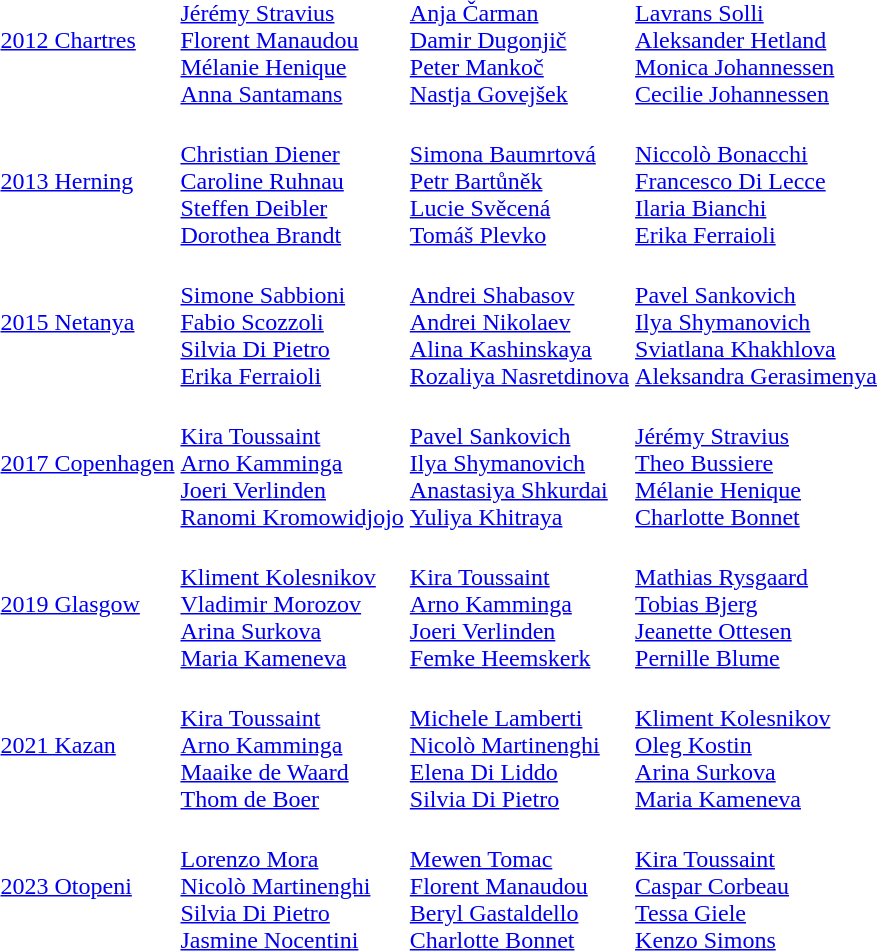<table>
<tr>
<td><a href='#'>2012 Chartres</a></td>
<td><br><a href='#'>Jérémy Stravius</a><br><a href='#'>Florent Manaudou</a><br><a href='#'>Mélanie Henique</a><br><a href='#'>Anna Santamans</a></td>
<td><br><a href='#'>Anja Čarman</a><br><a href='#'>Damir Dugonjič</a><br><a href='#'>Peter Mankoč</a><br><a href='#'>Nastja Govejšek</a></td>
<td><br><a href='#'>Lavrans Solli</a><br><a href='#'>Aleksander Hetland</a><br><a href='#'>Monica Johannessen</a><br><a href='#'>Cecilie Johannessen</a></td>
</tr>
<tr>
<td><a href='#'>2013 Herning</a></td>
<td><br><a href='#'>Christian Diener</a><br><a href='#'>Caroline Ruhnau</a><br><a href='#'>Steffen Deibler</a><br><a href='#'>Dorothea Brandt</a></td>
<td><br><a href='#'>Simona Baumrtová</a><br><a href='#'>Petr Bartůněk</a><br><a href='#'>Lucie Svěcená</a><br><a href='#'>Tomáš Plevko</a></td>
<td><br><a href='#'>Niccolò Bonacchi</a><br><a href='#'>Francesco Di Lecce</a><br><a href='#'>Ilaria Bianchi</a><br><a href='#'>Erika Ferraioli</a></td>
</tr>
<tr>
<td><a href='#'>2015 Netanya</a></td>
<td><br><a href='#'>Simone Sabbioni</a><br><a href='#'>Fabio Scozzoli</a><br><a href='#'>Silvia Di Pietro</a><br><a href='#'>Erika Ferraioli</a></td>
<td><br><a href='#'>Andrei Shabasov</a><br><a href='#'>Andrei Nikolaev</a><br><a href='#'>Alina Kashinskaya</a><br><a href='#'>Rozaliya Nasretdinova</a></td>
<td><br><a href='#'>Pavel Sankovich</a><br><a href='#'>Ilya Shymanovich</a><br><a href='#'>Sviatlana Khakhlova</a><br><a href='#'>Aleksandra Gerasimenya</a></td>
</tr>
<tr>
<td><a href='#'>2017 Copenhagen</a></td>
<td><br><a href='#'>Kira Toussaint</a><br><a href='#'>Arno Kamminga</a><br><a href='#'>Joeri Verlinden</a><br><a href='#'>Ranomi Kromowidjojo</a></td>
<td><br><a href='#'>Pavel Sankovich</a><br><a href='#'>Ilya Shymanovich</a><br><a href='#'>Anastasiya Shkurdai</a><br><a href='#'>Yuliya Khitraya</a></td>
<td><br><a href='#'>Jérémy Stravius</a><br><a href='#'>Theo Bussiere</a><br><a href='#'>Mélanie Henique</a><br><a href='#'>Charlotte Bonnet</a></td>
</tr>
<tr>
<td><a href='#'>2019 Glasgow</a></td>
<td><br><a href='#'>Kliment Kolesnikov</a><br><a href='#'>Vladimir Morozov</a><br><a href='#'>Arina Surkova</a><br><a href='#'>Maria Kameneva</a></td>
<td><br><a href='#'>Kira Toussaint</a><br><a href='#'>Arno Kamminga</a><br><a href='#'>Joeri Verlinden</a><br><a href='#'>Femke Heemskerk</a></td>
<td><br><a href='#'>Mathias Rysgaard</a><br><a href='#'>Tobias Bjerg</a><br><a href='#'>Jeanette Ottesen</a><br><a href='#'>Pernille Blume</a></td>
</tr>
<tr>
<td><a href='#'>2021 Kazan</a></td>
<td><br><a href='#'>Kira Toussaint</a><br><a href='#'>Arno Kamminga</a><br><a href='#'>Maaike de Waard</a><br><a href='#'>Thom de Boer</a></td>
<td><br><a href='#'>Michele Lamberti</a><br><a href='#'>Nicolò Martinenghi</a><br><a href='#'>Elena Di Liddo</a><br><a href='#'>Silvia Di Pietro</a></td>
<td><br><a href='#'>Kliment Kolesnikov</a><br><a href='#'>Oleg Kostin</a><br><a href='#'>Arina Surkova</a><br><a href='#'>Maria Kameneva</a></td>
</tr>
<tr>
<td><a href='#'>2023 Otopeni</a></td>
<td><br><a href='#'>Lorenzo Mora</a><br><a href='#'>Nicolò Martinenghi</a><br><a href='#'>Silvia Di Pietro</a><br><a href='#'>Jasmine Nocentini</a></td>
<td><br><a href='#'>Mewen Tomac</a><br><a href='#'>Florent Manaudou</a><br><a href='#'>Beryl Gastaldello</a><br><a href='#'>Charlotte Bonnet</a></td>
<td><br><a href='#'>Kira Toussaint</a><br><a href='#'>Caspar Corbeau</a><br><a href='#'>Tessa Giele</a><br><a href='#'>Kenzo Simons</a></td>
</tr>
</table>
